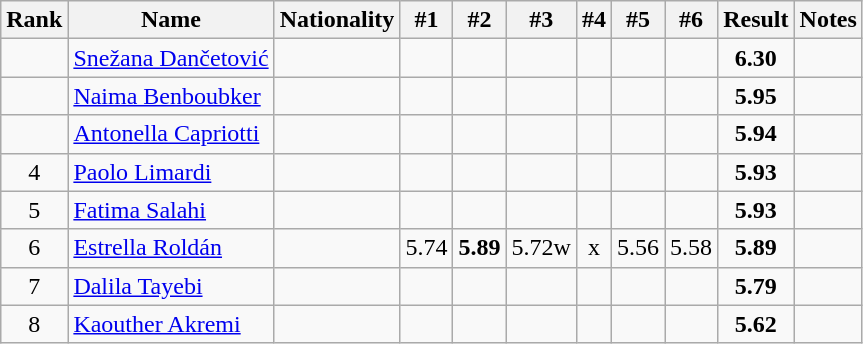<table class="wikitable sortable" style="text-align:center">
<tr>
<th>Rank</th>
<th>Name</th>
<th>Nationality</th>
<th>#1</th>
<th>#2</th>
<th>#3</th>
<th>#4</th>
<th>#5</th>
<th>#6</th>
<th>Result</th>
<th>Notes</th>
</tr>
<tr>
<td></td>
<td align=left><a href='#'>Snežana Dančetović</a></td>
<td align=left></td>
<td></td>
<td></td>
<td></td>
<td></td>
<td></td>
<td></td>
<td><strong>6.30</strong></td>
<td></td>
</tr>
<tr>
<td></td>
<td align=left><a href='#'>Naima Benboubker</a></td>
<td align=left></td>
<td></td>
<td></td>
<td></td>
<td></td>
<td></td>
<td></td>
<td><strong>5.95</strong></td>
<td></td>
</tr>
<tr>
<td></td>
<td align=left><a href='#'>Antonella Capriotti</a></td>
<td align=left></td>
<td></td>
<td></td>
<td></td>
<td></td>
<td></td>
<td></td>
<td><strong>5.94</strong></td>
<td></td>
</tr>
<tr>
<td>4</td>
<td align=left><a href='#'>Paolo Limardi</a></td>
<td align=left></td>
<td></td>
<td></td>
<td></td>
<td></td>
<td></td>
<td></td>
<td><strong>5.93</strong></td>
<td></td>
</tr>
<tr>
<td>5</td>
<td align=left><a href='#'>Fatima Salahi</a></td>
<td align=left></td>
<td></td>
<td></td>
<td></td>
<td></td>
<td></td>
<td></td>
<td><strong>5.93</strong></td>
<td></td>
</tr>
<tr>
<td>6</td>
<td align=left><a href='#'>Estrella Roldán</a></td>
<td align=left></td>
<td>5.74</td>
<td><strong>5.89</strong></td>
<td>5.72w</td>
<td>x</td>
<td>5.56</td>
<td>5.58</td>
<td><strong>5.89</strong></td>
<td></td>
</tr>
<tr>
<td>7</td>
<td align=left><a href='#'>Dalila Tayebi</a></td>
<td align=left></td>
<td></td>
<td></td>
<td></td>
<td></td>
<td></td>
<td></td>
<td><strong>5.79</strong></td>
<td></td>
</tr>
<tr>
<td>8</td>
<td align=left><a href='#'>Kaouther Akremi</a></td>
<td align=left></td>
<td></td>
<td></td>
<td></td>
<td></td>
<td></td>
<td></td>
<td><strong>5.62</strong></td>
<td></td>
</tr>
</table>
